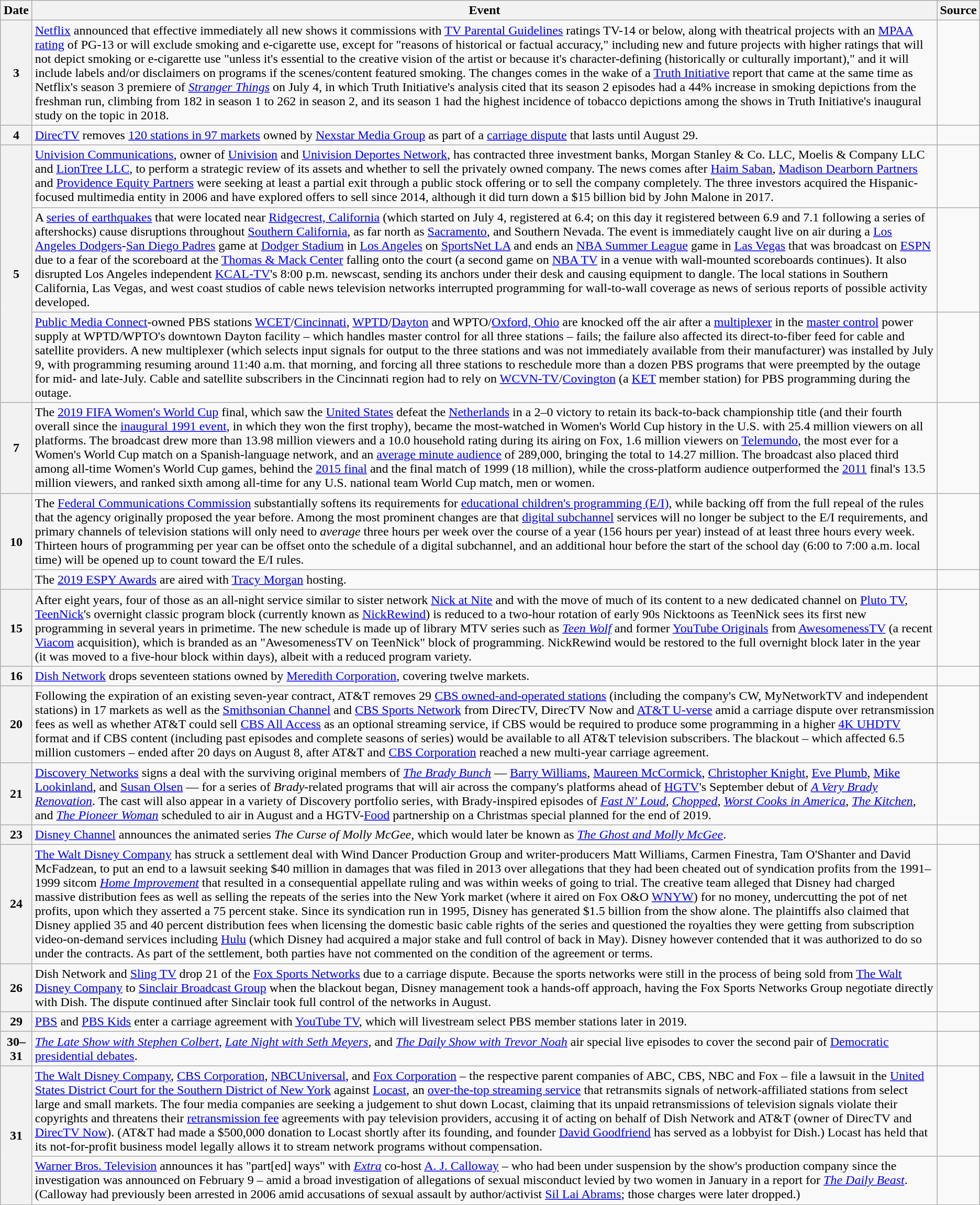<table class="wikitable">
<tr>
<th>Date</th>
<th>Event</th>
<th>Source</th>
</tr>
<tr>
<th>3</th>
<td><a href='#'>Netflix</a> announced that effective immediately all new shows it commissions with <a href='#'>TV Parental Guidelines</a> ratings TV-14 or below, along with theatrical projects with an <a href='#'>MPAA rating</a> of PG-13 or will exclude smoking and e-cigarette use, except for "reasons of historical or factual accuracy," including new and future projects with higher ratings that will not depict smoking or e-cigarette use "unless it's essential to the creative vision of the artist or because it's character-defining (historically or culturally important)," and it will include labels and/or disclaimers on programs if the scenes/content featured smoking. The changes comes in the wake of a <a href='#'>Truth Initiative</a> report that came at the same time as Netflix's season 3 premiere of <em><a href='#'>Stranger Things</a></em> on July 4, in which Truth Initiative's analysis cited that its season 2 episodes had a 44% increase in smoking depictions from the freshman run, climbing from 182 in season 1 to 262 in season 2, and its season 1 had the highest incidence of tobacco depictions among the shows in Truth Initiative's inaugural study on the topic in 2018.</td>
<td></td>
</tr>
<tr>
<th>4</th>
<td><a href='#'>DirecTV</a> removes <a href='#'>120 stations in 97 markets</a> owned by <a href='#'>Nexstar Media Group</a> as part of a <a href='#'>carriage dispute</a> that lasts until August 29.</td>
<td></td>
</tr>
<tr>
<th rowspan=3>5</th>
<td><a href='#'>Univision Communications</a>, owner of <a href='#'>Univision</a> and <a href='#'>Univision Deportes Network</a>, has contracted three investment banks, Morgan Stanley & Co. LLC, Moelis & Company LLC and <a href='#'>LionTree LLC</a>, to perform a strategic review of its assets and whether to sell the privately owned company. The news comes after <a href='#'>Haim Saban</a>, <a href='#'>Madison Dearborn Partners</a> and <a href='#'>Providence Equity Partners</a> were seeking at least a partial exit through a public stock offering or to sell the company completely. The three investors acquired the Hispanic-focused multimedia entity in 2006 and have explored offers to sell since 2014, although it did turn down a $15 billion bid by John Malone in 2017.</td>
<td></td>
</tr>
<tr>
<td>A <a href='#'>series of earthquakes</a> that were located near <a href='#'>Ridgecrest, California</a> (which started on July 4, registered at 6.4; on this day it registered between 6.9 and 7.1 following a series of aftershocks) cause disruptions throughout <a href='#'>Southern California</a>, as far north as <a href='#'>Sacramento</a>, and Southern Nevada. The event is immediately caught live on air during a <a href='#'>Los Angeles Dodgers</a>-<a href='#'>San Diego Padres</a> game at <a href='#'>Dodger Stadium</a> in <a href='#'>Los Angeles</a> on <a href='#'>SportsNet LA</a> and ends an <a href='#'>NBA Summer League</a> game in <a href='#'>Las Vegas</a> that was broadcast on <a href='#'>ESPN</a> due to a fear of the scoreboard at the <a href='#'>Thomas & Mack Center</a> falling onto the court (a second game on <a href='#'>NBA TV</a> in a venue with wall-mounted scoreboards continues). It also disrupted Los Angeles independent <a href='#'>KCAL-TV</a>'s 8:00 p.m. newscast, sending its anchors under their desk and causing equipment to dangle. The local stations in Southern California, Las Vegas, and west coast studios of cable news television networks interrupted programming for wall-to-wall coverage as news of serious reports of possible activity developed.</td>
<td><br></td>
</tr>
<tr>
<td><a href='#'>Public Media Connect</a>-owned PBS stations <a href='#'>WCET</a>/<a href='#'>Cincinnati</a>, <a href='#'>WPTD</a>/<a href='#'>Dayton</a> and WPTO/<a href='#'>Oxford, Ohio</a> are knocked off the air after a <a href='#'>multiplexer</a> in the <a href='#'>master control</a> power supply at WPTD/WPTO's downtown Dayton facility – which handles master control for all three stations – fails; the failure also affected its direct-to-fiber feed for cable and satellite providers. A new multiplexer (which selects input signals for output to the three stations and was not immediately available from their manufacturer) was installed by July 9, with programming resuming around 11:40 a.m. that morning, and forcing all three stations to reschedule more than a dozen PBS programs that were preempted by the outage for mid- and late-July. Cable and satellite subscribers in the Cincinnati region had to rely on <a href='#'>WCVN-TV</a>/<a href='#'>Covington</a> (a <a href='#'>KET</a> member station) for PBS programming during the outage.</td>
<td></td>
</tr>
<tr>
<th>7</th>
<td>The <a href='#'>2019 FIFA Women's World Cup</a> final, which saw the <a href='#'>United States</a> defeat the <a href='#'>Netherlands</a> in a 2–0 victory to retain its back-to-back championship title (and their fourth overall since the <a href='#'>inaugural 1991 event</a>, in which they won the first trophy), became the most-watched in Women's World Cup history in the U.S. with 25.4 million viewers on all platforms. The broadcast drew more than 13.98 million viewers and a 10.0 household rating during its airing on Fox, 1.6 million viewers on <a href='#'>Telemundo</a>, the most ever for a Women's World Cup match on a Spanish-language network, and an <a href='#'>average minute audience</a> of 289,000, bringing the total to 14.27 million. The broadcast also placed third among all-time Women's World Cup games, behind the <a href='#'>2015 final</a> and the final match of 1999 (18 million), while the cross-platform audience outperformed the <a href='#'>2011</a> final's 13.5 million viewers, and ranked sixth among all-time for any U.S. national team World Cup match, men or women.</td>
<td></td>
</tr>
<tr>
<th rowspan="2">10</th>
<td>The <a href='#'>Federal Communications Commission</a> substantially softens its requirements for <a href='#'>educational children's programming (E/I)</a>, while backing off from the full repeal of the rules that the agency originally proposed the year before. Among the most prominent changes are that <a href='#'>digital subchannel</a> services will no longer be subject to the E/I requirements, and primary channels of television stations will only need to <em>average</em> three hours per week over the course of a year (156 hours per year) instead of at least three hours every week. Thirteen hours of programming per year can be offset onto the schedule of a digital subchannel, and an additional hour before the start of the school day (6:00 to 7:00 a.m. local time) will be opened up to count toward the E/I rules.</td>
<td></td>
</tr>
<tr>
<td>The <a href='#'>2019 ESPY Awards</a> are aired with <a href='#'>Tracy Morgan</a> hosting.</td>
<td></td>
</tr>
<tr>
<th>15</th>
<td>After eight years, four of those as an all-night service similar to sister network <a href='#'>Nick at Nite</a> and with the move of much of its content to a new dedicated channel on <a href='#'>Pluto TV</a>, <a href='#'>TeenNick</a>'s overnight classic program block (currently known as <a href='#'>NickRewind</a>) is reduced to a two-hour rotation of early 90s Nicktoons as TeenNick sees its first new programming in several years in primetime. The new schedule is made up of library MTV series such as <em><a href='#'>Teen Wolf</a></em> and former <a href='#'>YouTube Originals</a> from <a href='#'>AwesomenessTV</a> (a recent <a href='#'>Viacom</a> acquisition), which is branded as an "AwesomenessTV on TeenNick" block of programming. NickRewind would be restored to the full overnight block later in the year (it was moved to a five-hour block within days), albeit with a reduced program variety.</td>
<td></td>
</tr>
<tr>
<th>16</th>
<td><a href='#'>Dish Network</a> drops seventeen stations owned by <a href='#'>Meredith Corporation</a>, covering twelve markets.</td>
<td></td>
</tr>
<tr>
<th>20</th>
<td>Following the expiration of an existing seven-year contract, AT&T removes 29 <a href='#'>CBS owned-and-operated stations</a> (including the company's CW, MyNetworkTV and independent stations) in 17 markets as well as the <a href='#'>Smithsonian Channel</a> and <a href='#'>CBS Sports Network</a> from DirecTV, DirecTV Now and <a href='#'>AT&T U-verse</a> amid a carriage dispute over retransmission fees as well as whether AT&T could sell <a href='#'>CBS All Access</a> as an optional streaming service, if CBS would be required to produce some programming in a higher <a href='#'>4K UHDTV</a> format and if CBS content (including past episodes and complete seasons of series) would be available to all AT&T television subscribers. The blackout – which affected 6.5 million customers – ended after 20 days on August 8, after AT&T and <a href='#'>CBS Corporation</a> reached a new multi-year carriage agreement.</td>
<td></td>
</tr>
<tr>
<th>21</th>
<td><a href='#'>Discovery Networks</a> signs a deal with the surviving original members of <em><a href='#'>The Brady Bunch</a></em> — <a href='#'>Barry Williams</a>, <a href='#'>Maureen McCormick</a>, <a href='#'>Christopher Knight</a>, <a href='#'>Eve Plumb</a>, <a href='#'>Mike Lookinland</a>, and <a href='#'>Susan Olsen</a> — for a series of <em>Brady</em>-related programs that will air across the company's platforms ahead of <a href='#'>HGTV</a>'s September debut of <em><a href='#'>A Very Brady Renovation</a></em>.  The cast will also appear in a variety of Discovery portfolio series, with Brady-inspired episodes of <em><a href='#'>Fast N' Loud</a></em>, <em><a href='#'>Chopped</a></em>, <em><a href='#'>Worst Cooks in America</a></em>, <em><a href='#'>The Kitchen</a></em>, and <em><a href='#'>The Pioneer Woman</a></em> scheduled to air in August and a HGTV-<a href='#'>Food</a> partnership on a Christmas special planned for the end of 2019.</td>
<td></td>
</tr>
<tr>
<th>23</th>
<td><a href='#'>Disney Channel</a> announces the animated series <em>The Curse of Molly McGee</em>, which would later be known as <em><a href='#'>The Ghost and Molly McGee</a></em>.</td>
<td></td>
</tr>
<tr>
<th>24</th>
<td><a href='#'>The Walt Disney Company</a> has struck a settlement deal with Wind Dancer Production Group and writer-producers Matt Williams, Carmen Finestra, Tam O'Shanter and David McFadzean, to put an end to a lawsuit seeking $40 million in damages that was filed in 2013 over allegations that they had been cheated out of syndication profits from the 1991–1999 sitcom <em><a href='#'>Home Improvement</a></em> that resulted in a consequential appellate ruling and was within weeks of going to trial. The creative team alleged that Disney had charged massive distribution fees as well as selling the repeats of the series into the New York market (where it aired on Fox O&O <a href='#'>WNYW</a>) for no money, undercutting the pot of net profits, upon which they asserted a 75 percent stake. Since its syndication run in 1995, Disney has generated $1.5 billion from the show alone. The plaintiffs also claimed that Disney applied 35 and 40 percent distribution fees when licensing the domestic basic cable rights of the series and questioned the royalties they were getting from subscription video-on-demand services including <a href='#'>Hulu</a> (which Disney had acquired a major stake and full control of back in May). Disney however contended that it was authorized to do so under the contracts. As part of the settlement, both parties have not commented on the condition of the agreement or terms.</td>
<td></td>
</tr>
<tr>
<th>26</th>
<td>Dish Network and <a href='#'>Sling TV</a> drop 21 of the <a href='#'>Fox Sports Networks</a> due to a carriage dispute. Because the sports networks were still in the process of being sold from <a href='#'>The Walt Disney Company</a> to <a href='#'>Sinclair Broadcast Group</a> when the blackout began, Disney management took a hands-off approach, having the Fox Sports Networks Group negotiate directly with Dish. The dispute continued after Sinclair took full control of the networks in August.</td>
<td><br></td>
</tr>
<tr>
<th>29</th>
<td><a href='#'>PBS</a> and <a href='#'>PBS Kids</a> enter a carriage agreement with <a href='#'>YouTube TV</a>, which will livestream select PBS member stations later in 2019.</td>
<td></td>
</tr>
<tr>
<th>30–31</th>
<td><em><a href='#'>The Late Show with Stephen Colbert</a></em>, <em><a href='#'>Late Night with Seth Meyers</a></em>, and <em><a href='#'>The Daily Show with Trevor Noah</a></em> air special live episodes to cover the second pair of <a href='#'>Democratic presidential debates</a>.</td>
<td><br></td>
</tr>
<tr>
<th rowspan=2>31</th>
<td><a href='#'>The Walt Disney Company</a>, <a href='#'>CBS Corporation</a>, <a href='#'>NBCUniversal</a>, and <a href='#'>Fox Corporation</a> – the respective parent companies of ABC, CBS, NBC and Fox – file a lawsuit in the <a href='#'>United States District Court for the Southern District of New York</a> against <a href='#'>Locast</a>, an <a href='#'>over-the-top streaming service</a> that retransmits signals of network-affiliated stations from select large and small markets. The four media companies are seeking a judgement to shut down Locast, claiming that its unpaid retransmissions of television signals violate their copyrights and threatens their <a href='#'>retransmission fee</a> agreements with pay television providers, accusing it of acting on behalf of Dish Network and AT&T (owner of DirecTV and <a href='#'>DirecTV Now</a>). (AT&T had made a $500,000 donation to Locast shortly after its founding, and founder <a href='#'>David Goodfriend</a> has served as a lobbyist for Dish.) Locast has held that its not-for-profit business model legally allows it to stream network programs without compensation.</td>
<td></td>
</tr>
<tr>
<td><a href='#'>Warner Bros. Television</a> announces it has "part[ed] ways" with <em><a href='#'>Extra</a></em> co-host <a href='#'>A. J. Calloway</a> – who had been under suspension by the show's production company since the investigation was announced on February 9 – amid a broad investigation of allegations of sexual misconduct levied by two women in January in a report for <em><a href='#'>The Daily Beast</a></em>. (Calloway had previously been arrested in 2006 amid accusations of sexual assault by author/activist <a href='#'>Sil Lai Abrams</a>; those charges were later dropped.)</td>
<td></td>
</tr>
</table>
